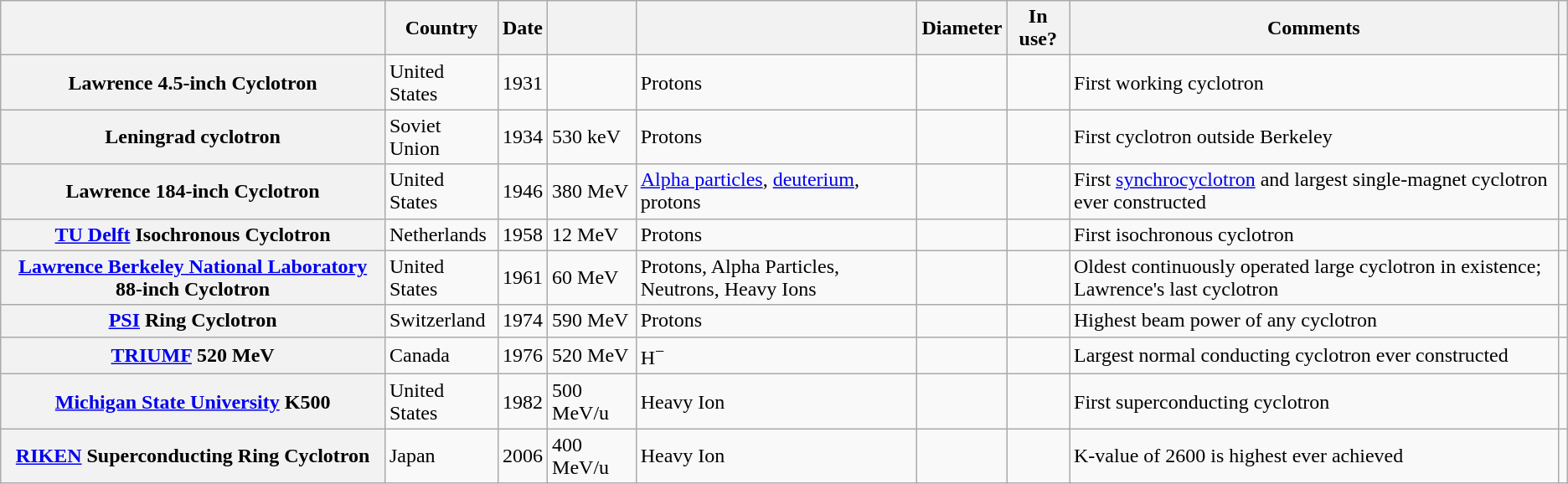<table class="wikitable sortable plainrowheaders">
<tr>
<th scope="col"></th>
<th scope="col">Country</th>
<th scope="col">Date</th>
<th scope="col"></th>
<th scope="col"></th>
<th scope="col">Diameter</th>
<th scope="col">In use?</th>
<th scope="col">Comments</th>
<th scope="col"></th>
</tr>
<tr>
<th scope="row">Lawrence 4.5-inch Cyclotron</th>
<td> United States</td>
<td>1931</td>
<td></td>
<td>Protons</td>
<td></td>
<td></td>
<td>First working cyclotron</td>
<td></td>
</tr>
<tr>
<th scope="row">Leningrad cyclotron</th>
<td> Soviet Union</td>
<td>1934</td>
<td>530 keV</td>
<td>Protons</td>
<td></td>
<td></td>
<td>First cyclotron outside Berkeley</td>
<td></td>
</tr>
<tr>
<th scope="row">Lawrence 184-inch Cyclotron</th>
<td> United States</td>
<td>1946</td>
<td>380 MeV</td>
<td><a href='#'>Alpha particles</a>, <a href='#'>deuterium</a>, protons</td>
<td></td>
<td></td>
<td>First <a href='#'>synchrocyclotron</a> and largest single-magnet cyclotron ever constructed</td>
<td></td>
</tr>
<tr>
<th scope="row"><a href='#'>TU Delft</a> Isochronous Cyclotron</th>
<td> Netherlands</td>
<td>1958</td>
<td>12 MeV</td>
<td>Protons</td>
<td></td>
<td></td>
<td>First isochronous cyclotron</td>
<td></td>
</tr>
<tr>
<th scope="row"><a href='#'>Lawrence Berkeley National Laboratory</a> 88-inch Cyclotron</th>
<td> United States</td>
<td>1961</td>
<td>60 MeV</td>
<td>Protons, Alpha Particles, Neutrons, Heavy Ions</td>
<td></td>
<td></td>
<td>Oldest continuously operated large cyclotron in existence; Lawrence's last cyclotron</td>
<td></td>
</tr>
<tr>
<th scope="row"><a href='#'>PSI</a> Ring Cyclotron</th>
<td> Switzerland</td>
<td>1974</td>
<td>590 MeV</td>
<td>Protons</td>
<td></td>
<td></td>
<td>Highest beam power of any cyclotron</td>
<td></td>
</tr>
<tr>
<th scope="row"><a href='#'>TRIUMF</a> 520 MeV</th>
<td> Canada</td>
<td>1976</td>
<td>520 MeV</td>
<td>H<sup>−</sup></td>
<td></td>
<td></td>
<td>Largest normal conducting cyclotron ever constructed</td>
<td></td>
</tr>
<tr>
<th scope="row"><a href='#'>Michigan State University</a> K500</th>
<td> United States</td>
<td>1982</td>
<td>500 MeV/u</td>
<td>Heavy Ion</td>
<td></td>
<td></td>
<td>First superconducting cyclotron</td>
<td></td>
</tr>
<tr>
<th scope="row"><a href='#'>RIKEN</a> Superconducting Ring Cyclotron</th>
<td> Japan</td>
<td>2006</td>
<td>400 MeV/u</td>
<td>Heavy Ion</td>
<td></td>
<td></td>
<td>K-value of 2600 is highest ever achieved</td>
<td></td>
</tr>
</table>
